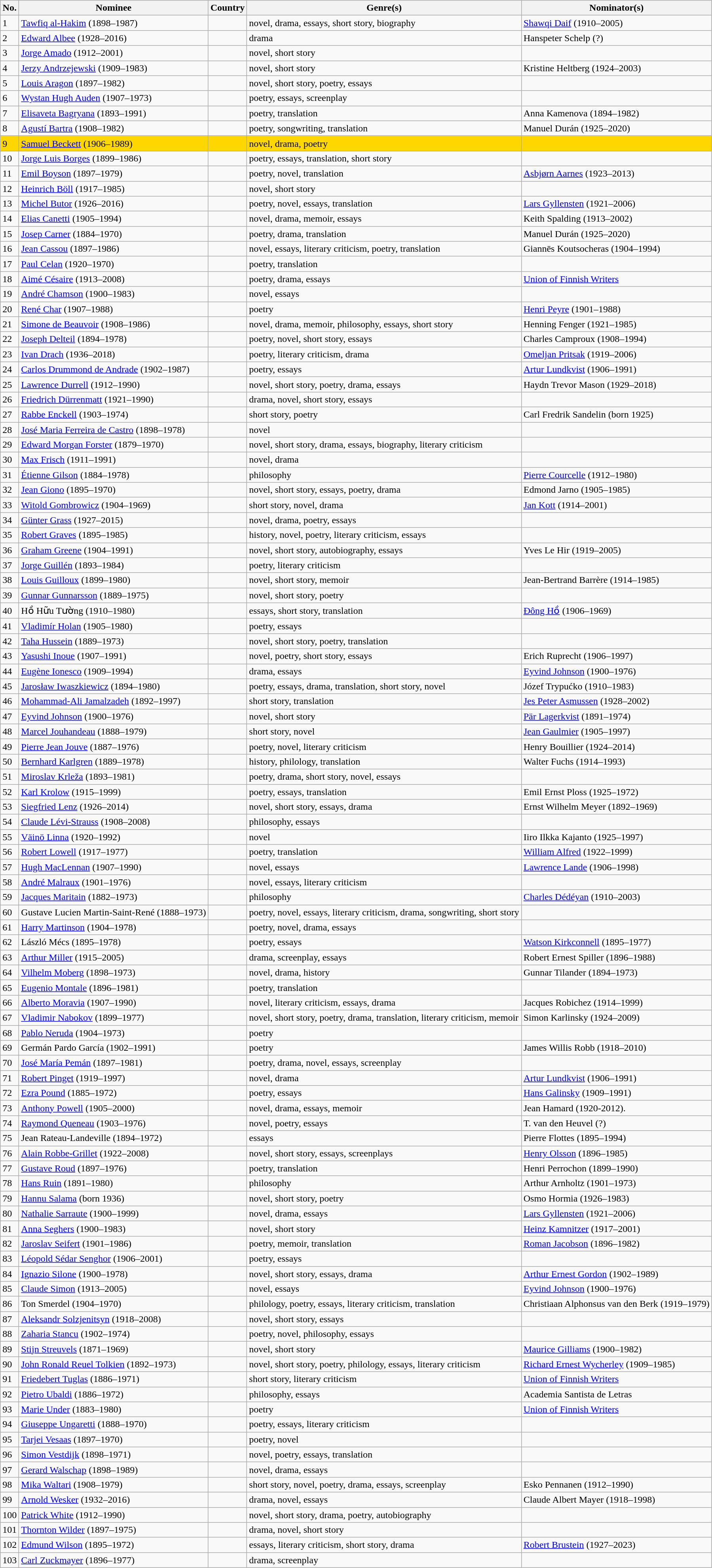<table class="sortable wikitable mw-collapsible">
<tr>
<th scope=col>No.</th>
<th scope=col>Nominee</th>
<th scope=col>Country</th>
<th scope=col>Genre(s)</th>
<th scope=col>Nominator(s)</th>
</tr>
<tr>
<td>1</td>
<td><a href='#'>Tawfiq al-Hakim</a> (1898–1987)</td>
<td></td>
<td>novel, drama, essays, short story, biography</td>
<td><a href='#'>Shawqi Daif</a> (1910–2005)</td>
</tr>
<tr>
<td>2</td>
<td><a href='#'>Edward Albee</a> (1928–2016)</td>
<td></td>
<td>drama</td>
<td>Hanspeter Schelp (?)</td>
</tr>
<tr>
<td>3</td>
<td><a href='#'>Jorge Amado</a> (1912–2001)</td>
<td></td>
<td>novel, short story</td>
<td></td>
</tr>
<tr>
<td>4</td>
<td><a href='#'>Jerzy Andrzejewski</a> (1909–1983)</td>
<td></td>
<td>novel, short story</td>
<td>Kristine Heltberg (1924–2003)</td>
</tr>
<tr>
<td>5</td>
<td><a href='#'>Louis Aragon</a> (1897–1982)</td>
<td></td>
<td>novel, short story, poetry, essays</td>
<td></td>
</tr>
<tr>
<td>6</td>
<td><a href='#'>Wystan Hugh Auden</a> (1907–1973)</td>
<td><br></td>
<td>poetry, essays, screenplay</td>
<td></td>
</tr>
<tr>
<td>7</td>
<td><a href='#'>Elisaveta Bagryana</a> (1893–1991)</td>
<td></td>
<td>poetry, translation</td>
<td>Anna Kamenova (1894–1982)</td>
</tr>
<tr>
<td>8</td>
<td><a href='#'>Agustí Bartra</a> (1908–1982)</td>
<td></td>
<td>poetry, songwriting, translation</td>
<td>Manuel Durán (1925–2020)</td>
</tr>
<tr>
<td style="background:gold;white-space:nowrap">9</td>
<td style="background:gold;white-space:nowrap"><a href='#'>Samuel Beckett</a> (1906–1989)</td>
<td style="background:gold;white-space:nowrap"></td>
<td style="background:gold;white-space:nowrap">novel, drama, poetry</td>
<td style="background:gold;white-space:nowrap"></td>
</tr>
<tr>
<td>10</td>
<td><a href='#'>Jorge Luis Borges</a> (1899–1986)</td>
<td></td>
<td>poetry, essays, translation, short story</td>
<td></td>
</tr>
<tr>
<td>11</td>
<td><a href='#'>Emil Boyson</a> (1897–1979)</td>
<td></td>
<td>poetry, novel, translation</td>
<td><a href='#'>Asbjørn Aarnes</a> (1923–2013)</td>
</tr>
<tr>
<td>12</td>
<td><a href='#'>Heinrich Böll</a> (1917–1985)</td>
<td></td>
<td>novel, short story</td>
<td></td>
</tr>
<tr>
<td>13</td>
<td><a href='#'>Michel Butor</a> (1926–2016)</td>
<td></td>
<td>poetry, novel, essays, translation</td>
<td><a href='#'>Lars Gyllensten</a> (1921–2006)</td>
</tr>
<tr>
<td>14</td>
<td><a href='#'>Elias Canetti</a> (1905–1994)</td>
<td><br></td>
<td>novel, drama, memoir, essays</td>
<td>Keith Spalding (1913–2002)</td>
</tr>
<tr>
<td>15</td>
<td><a href='#'>Josep Carner</a> (1884–1970)</td>
<td></td>
<td>poetry, drama, translation</td>
<td>Manuel Durán (1925–2020)</td>
</tr>
<tr>
<td>16</td>
<td><a href='#'>Jean Cassou</a> (1897–1986)</td>
<td></td>
<td>novel, essays, literary criticism, poetry, translation</td>
<td>Giannēs Koutsocheras (1904–1994)</td>
</tr>
<tr>
<td>17</td>
<td><a href='#'>Paul Celan</a> (1920–1970)</td>
<td><br></td>
<td>poetry, translation</td>
<td></td>
</tr>
<tr>
<td>18</td>
<td><a href='#'>Aimé Césaire</a> (1913–2008)</td>
<td></td>
<td>poetry, drama, essays</td>
<td><a href='#'>Union of Finnish Writers</a></td>
</tr>
<tr>
<td>19</td>
<td><a href='#'>André Chamson</a> (1900–1983)</td>
<td></td>
<td>novel, essays</td>
<td></td>
</tr>
<tr>
<td>20</td>
<td><a href='#'>René Char</a> (1907–1988)</td>
<td></td>
<td>poetry</td>
<td><a href='#'>Henri Peyre</a> (1901–1988)</td>
</tr>
<tr>
<td>21</td>
<td><a href='#'>Simone de Beauvoir</a> (1908–1986)</td>
<td></td>
<td>novel, drama, memoir, philosophy, essays, short story</td>
<td>Henning Fenger (1921–1985)</td>
</tr>
<tr>
<td>22</td>
<td><a href='#'>Joseph Delteil</a> (1894–1978)</td>
<td></td>
<td>poetry, novel, short story, essays</td>
<td>Charles Camproux (1908–1994)</td>
</tr>
<tr>
<td>23</td>
<td><a href='#'>Ivan Drach</a> (1936–2018)</td>
<td></td>
<td>poetry, literary criticism, drama</td>
<td><a href='#'>Omeljan Pritsak</a> (1919–2006)</td>
</tr>
<tr>
<td>24</td>
<td><a href='#'>Carlos Drummond de Andrade</a> (1902–1987)</td>
<td></td>
<td>poetry, essays</td>
<td><a href='#'>Artur Lundkvist</a> (1906–1991)</td>
</tr>
<tr>
<td>25</td>
<td><a href='#'>Lawrence Durrell</a> (1912–1990)</td>
<td></td>
<td>novel, short story, poetry, drama, essays</td>
<td>Haydn Trevor Mason (1929–2018)</td>
</tr>
<tr>
<td>26</td>
<td><a href='#'>Friedrich Dürrenmatt</a> (1921–1990)</td>
<td></td>
<td>drama, novel, short story, essays</td>
<td></td>
</tr>
<tr>
<td>27</td>
<td><a href='#'>Rabbe Enckell</a> (1903–1974)</td>
<td></td>
<td>short story, poetry</td>
<td>Carl Fredrik Sandelin (born 1925)</td>
</tr>
<tr>
<td>28</td>
<td><a href='#'>José Maria Ferreira de Castro</a> (1898–1978)</td>
<td></td>
<td>novel</td>
<td></td>
</tr>
<tr>
<td>29</td>
<td><a href='#'>Edward Morgan Forster</a> (1879–1970)</td>
<td></td>
<td>novel, short story, drama, essays, biography, literary criticism</td>
<td></td>
</tr>
<tr>
<td>30</td>
<td><a href='#'>Max Frisch</a> (1911–1991)</td>
<td></td>
<td>novel, drama</td>
<td></td>
</tr>
<tr>
<td>31</td>
<td><a href='#'>Étienne Gilson</a> (1884–1978)</td>
<td></td>
<td>philosophy</td>
<td><a href='#'>Pierre Courcelle</a> (1912–1980)</td>
</tr>
<tr>
<td>32</td>
<td><a href='#'>Jean Giono</a> (1895–1970)</td>
<td></td>
<td>novel, short story, essays, poetry, drama</td>
<td>Edmond Jarno (1905–1985)</td>
</tr>
<tr>
<td>33</td>
<td><a href='#'>Witold Gombrowicz</a> (1904–1969)</td>
<td></td>
<td>short story, novel, drama</td>
<td><a href='#'>Jan Kott</a> (1914–2001)</td>
</tr>
<tr>
<td>34</td>
<td><a href='#'>Günter Grass</a> (1927–2015)</td>
<td></td>
<td>novel, drama, poetry, essays</td>
<td></td>
</tr>
<tr>
<td>35</td>
<td><a href='#'>Robert Graves</a> (1895–1985)</td>
<td></td>
<td>history, novel, poetry, literary criticism, essays</td>
<td></td>
</tr>
<tr>
<td>36</td>
<td><a href='#'>Graham Greene</a> (1904–1991)</td>
<td></td>
<td>novel, short story, autobiography, essays</td>
<td>Yves Le Hir (1919–2005)</td>
</tr>
<tr>
<td>37</td>
<td><a href='#'>Jorge Guillén</a> (1893–1984)</td>
<td></td>
<td>poetry, literary criticism</td>
<td></td>
</tr>
<tr>
<td>38</td>
<td><a href='#'>Louis Guilloux</a> (1899–1980)</td>
<td></td>
<td>novel, short story, memoir</td>
<td>Jean-Bertrand Barrère (1914–1985)</td>
</tr>
<tr>
<td>39</td>
<td><a href='#'>Gunnar Gunnarsson</a> (1889–1975)</td>
<td></td>
<td>novel, short story, poetry</td>
<td></td>
</tr>
<tr>
<td>40</td>
<td>Hồ Hữu Tường (1910–1980)</td>
<td></td>
<td>essays, short story, translation</td>
<td><a href='#'>Đông Hồ</a> (1906–1969)</td>
</tr>
<tr>
<td>41</td>
<td><a href='#'>Vladimír Holan</a> (1905–1980)</td>
<td></td>
<td>poetry, essays</td>
<td></td>
</tr>
<tr>
<td>42</td>
<td><a href='#'>Taha Hussein</a> (1889–1973)</td>
<td></td>
<td>novel, short story, poetry, translation</td>
<td></td>
</tr>
<tr>
<td>43</td>
<td><a href='#'>Yasushi Inoue</a> (1907–1991)</td>
<td></td>
<td>novel, poetry, short story, essays</td>
<td>Erich Ruprecht (1906–1997)</td>
</tr>
<tr>
<td>44</td>
<td><a href='#'>Eugène Ionesco</a> (1909–1994)</td>
<td><br></td>
<td>drama, essays</td>
<td><a href='#'>Eyvind Johnson</a> (1900–1976)</td>
</tr>
<tr>
<td>45</td>
<td><a href='#'>Jarosław Iwaszkiewicz</a> (1894–1980)</td>
<td></td>
<td>poetry, essays, drama, translation, short story, novel</td>
<td>Józef Trypućko (1910–1983)</td>
</tr>
<tr>
<td>46</td>
<td><a href='#'>Mohammad-Ali Jamalzadeh</a> (1892–1997)</td>
<td></td>
<td>short story, translation</td>
<td><a href='#'>Jes Peter Asmussen</a> (1928–2002)</td>
</tr>
<tr>
<td>47</td>
<td><a href='#'>Eyvind Johnson</a> (1900–1976)</td>
<td></td>
<td>novel, short story</td>
<td> <a href='#'>Pär Lagerkvist</a> (1891–1974)</td>
</tr>
<tr>
<td>48</td>
<td><a href='#'>Marcel Jouhandeau</a> (1888–1979)</td>
<td></td>
<td>short story, novel</td>
<td><a href='#'>Jean Gaulmier</a> (1905–1997)</td>
</tr>
<tr>
<td>49</td>
<td><a href='#'>Pierre Jean Jouve</a> (1887–1976)</td>
<td></td>
<td>poetry, novel, literary criticism</td>
<td>Henry Bouillier (1924–2014)</td>
</tr>
<tr>
<td>50</td>
<td><a href='#'>Bernhard Karlgren</a> (1889–1978)</td>
<td></td>
<td>history, philology, translation</td>
<td>Walter Fuchs (1914–1993)</td>
</tr>
<tr>
<td>51</td>
<td><a href='#'>Miroslav Krleža</a> (1893–1981)</td>
<td></td>
<td>poetry, drama, short story, novel, essays</td>
<td></td>
</tr>
<tr>
<td>52</td>
<td><a href='#'>Karl Krolow</a> (1915–1999)</td>
<td></td>
<td>poetry, essays, translation</td>
<td>Emil Ernst Ploss (1925–1972)</td>
</tr>
<tr>
<td>53</td>
<td><a href='#'>Siegfried Lenz</a> (1926–2014)</td>
<td></td>
<td>novel, short story, essays, drama</td>
<td>Ernst Wilhelm Meyer (1892–1969)</td>
</tr>
<tr>
<td>54</td>
<td><a href='#'>Claude Lévi-Strauss</a> (1908–2008)</td>
<td><br></td>
<td>philosophy, essays</td>
<td></td>
</tr>
<tr>
<td>55</td>
<td><a href='#'>Väinö Linna</a> (1920–1992)</td>
<td></td>
<td>novel</td>
<td>Iiro Ilkka Kajanto (1925–1997)</td>
</tr>
<tr>
<td>56</td>
<td><a href='#'>Robert Lowell</a> (1917–1977)</td>
<td></td>
<td>poetry, translation</td>
<td><a href='#'>William Alfred</a> (1922–1999)</td>
</tr>
<tr>
<td>57</td>
<td><a href='#'>Hugh MacLennan</a> (1907–1990)</td>
<td></td>
<td>novel, essays</td>
<td><a href='#'>Lawrence Lande</a> (1906–1998)</td>
</tr>
<tr>
<td>58</td>
<td><a href='#'>André Malraux</a> (1901–1976)</td>
<td></td>
<td>novel, essays, literary criticism</td>
<td></td>
</tr>
<tr>
<td>59</td>
<td><a href='#'>Jacques Maritain</a> (1882–1973)</td>
<td></td>
<td>philosophy</td>
<td><a href='#'>Charles Dédéyan</a> (1910–2003)</td>
</tr>
<tr>
<td>60</td>
<td>Gustave Lucien Martin-Saint-René (1888–1973)</td>
<td></td>
<td>poetry, novel, essays, literary criticism, drama, songwriting, short story</td>
<td></td>
</tr>
<tr>
<td>61</td>
<td><a href='#'>Harry Martinson</a> (1904–1978)</td>
<td></td>
<td>poetry, novel, drama, essays</td>
<td></td>
</tr>
<tr>
<td>62</td>
<td>László Mécs (1895–1978)</td>
<td></td>
<td>poetry, essays</td>
<td><a href='#'>Watson Kirkconnell</a> (1895–1977)</td>
</tr>
<tr>
<td>63</td>
<td><a href='#'>Arthur Miller</a> (1915–2005)</td>
<td></td>
<td>drama, screenplay, essays</td>
<td>Robert Ernest Spiller (1896–1988)</td>
</tr>
<tr>
<td>64</td>
<td><a href='#'>Vilhelm Moberg</a> (1898–1973)</td>
<td></td>
<td>novel, drama, history</td>
<td>Gunnar Tilander (1894–1973)</td>
</tr>
<tr>
<td>65</td>
<td><a href='#'>Eugenio Montale</a> (1896–1981)</td>
<td></td>
<td>poetry, translation</td>
<td></td>
</tr>
<tr>
<td>66</td>
<td><a href='#'>Alberto Moravia</a> (1907–1990)</td>
<td></td>
<td>novel, literary criticism, essays, drama</td>
<td>Jacques Robichez (1914–1999)</td>
</tr>
<tr>
<td>67</td>
<td><a href='#'>Vladimir Nabokov</a> (1899–1977)</td>
<td><br></td>
<td>novel, short story, poetry, drama, translation, literary criticism, memoir</td>
<td>Simon Karlinsky (1924–2009)</td>
</tr>
<tr>
<td>68</td>
<td><a href='#'>Pablo Neruda</a> (1904–1973)</td>
<td></td>
<td>poetry</td>
<td></td>
</tr>
<tr>
<td>69</td>
<td>Germán Pardo García (1902–1991)</td>
<td><br></td>
<td>poetry</td>
<td>James Willis Robb (1918–2010)</td>
</tr>
<tr>
<td>70</td>
<td><a href='#'>José María Pemán</a> (1897–1981)</td>
<td></td>
<td>poetry, drama, novel, essays, screenplay</td>
<td></td>
</tr>
<tr>
<td>71</td>
<td><a href='#'>Robert Pinget</a> (1919–1997)</td>
<td></td>
<td>novel, drama</td>
<td><a href='#'>Artur Lundkvist</a> (1906–1991)</td>
</tr>
<tr>
<td>72</td>
<td><a href='#'>Ezra Pound</a> (1885–1972)</td>
<td></td>
<td>poetry, essays</td>
<td><a href='#'>Hans Galinsky</a> (1909–1991)</td>
</tr>
<tr>
<td>73</td>
<td><a href='#'>Anthony Powell</a> (1905–2000)</td>
<td></td>
<td>novel, drama, essays, memoir</td>
<td>Jean Hamard (1920-2012).</td>
</tr>
<tr>
<td>74</td>
<td><a href='#'>Raymond Queneau</a> (1903–1976)</td>
<td></td>
<td>novel, poetry, essays</td>
<td>T. van den Heuvel (?)</td>
</tr>
<tr>
<td>75</td>
<td>Jean Rateau-Landeville (1894–1972)</td>
<td></td>
<td>essays</td>
<td>Pierre Flottes (1895–1994)</td>
</tr>
<tr>
<td>76</td>
<td><a href='#'>Alain Robbe-Grillet</a> (1922–2008)</td>
<td></td>
<td>novel, short story, essays, screenplays</td>
<td><a href='#'>Henry Olsson</a> (1896–1985)</td>
</tr>
<tr>
<td>77</td>
<td><a href='#'>Gustave Roud</a> (1897–1976)</td>
<td></td>
<td>poetry, translation</td>
<td>Henri Perrochon (1899–1990)</td>
</tr>
<tr>
<td>78</td>
<td><a href='#'>Hans Ruin</a> (1891–1980)</td>
<td><br></td>
<td>philosophy</td>
<td>Arthur Arnholtz (1901–1973)</td>
</tr>
<tr>
<td>79</td>
<td><a href='#'>Hannu Salama</a> (born 1936)</td>
<td></td>
<td>novel, short story, poetry</td>
<td>Osmo Hormia (1926–1983)</td>
</tr>
<tr>
<td>80</td>
<td><a href='#'>Nathalie Sarraute</a> (1900–1999)</td>
<td><br></td>
<td>novel, drama, essays</td>
<td><a href='#'>Lars Gyllensten</a> (1921–2006)</td>
</tr>
<tr>
<td>81</td>
<td><a href='#'>Anna Seghers</a> (1900–1983)</td>
<td></td>
<td>novel, short story</td>
<td><a href='#'>Heinz Kamnitzer</a> (1917–2001)</td>
</tr>
<tr>
<td>82</td>
<td><a href='#'>Jaroslav Seifert</a> (1901–1986)</td>
<td></td>
<td>poetry, memoir, translation</td>
<td><a href='#'>Roman Jacobson</a> (1896–1982)</td>
</tr>
<tr>
<td>83</td>
<td><a href='#'>Léopold Sédar Senghor</a> (1906–2001)</td>
<td></td>
<td>poetry, essays</td>
<td></td>
</tr>
<tr>
<td>84</td>
<td><a href='#'>Ignazio Silone</a> (1900–1978)</td>
<td></td>
<td>novel, short story, essays, drama</td>
<td><a href='#'>Arthur Ernest Gordon</a> (1902–1989)</td>
</tr>
<tr>
<td>85</td>
<td><a href='#'>Claude Simon</a> (1913–2005)</td>
<td></td>
<td>novel, essays</td>
<td><a href='#'>Eyvind Johnson</a> (1900–1976)</td>
</tr>
<tr>
<td>86</td>
<td>Ton Smerdel (1904–1970)</td>
<td></td>
<td>philology, poetry, essays, literary criticism, translation</td>
<td>Christiaan Alphonsus van den Berk (1919–1979)</td>
</tr>
<tr>
<td>87</td>
<td><a href='#'>Aleksandr Solzjenitsyn</a> (1918–2008)</td>
<td></td>
<td>novel, short story, essays</td>
<td></td>
</tr>
<tr>
<td>88</td>
<td><a href='#'>Zaharia Stancu</a> (1902–1974)</td>
<td></td>
<td>poetry, novel, philosophy, essays</td>
<td></td>
</tr>
<tr>
<td>89</td>
<td><a href='#'>Stijn Streuvels</a> (1871–1969)</td>
<td></td>
<td>novel, short story</td>
<td><a href='#'>Maurice Gilliams</a> (1900–1982)</td>
</tr>
<tr>
<td>90</td>
<td><a href='#'>John Ronald Reuel Tolkien</a> (1892–1973)</td>
<td></td>
<td>novel, short story, poetry, philology, essays, literary criticism</td>
<td><a href='#'>Richard Ernest Wycherley</a> (1909–1985)</td>
</tr>
<tr>
<td>91</td>
<td><a href='#'>Friedebert Tuglas</a> (1886–1971)</td>
<td></td>
<td>short story, literary criticism</td>
<td><a href='#'>Union of Finnish Writers</a></td>
</tr>
<tr>
<td>92</td>
<td><a href='#'>Pietro Ubaldi</a> (1886–1972)</td>
<td></td>
<td>philosophy, essays</td>
<td>Academia Santista de Letras</td>
</tr>
<tr>
<td>93</td>
<td><a href='#'>Marie Under</a> (1883–1980)</td>
<td></td>
<td>poetry</td>
<td><a href='#'>Union of Finnish Writers</a></td>
</tr>
<tr>
<td>94</td>
<td><a href='#'>Giuseppe Ungaretti</a> (1888–1970)</td>
<td></td>
<td>poetry, essays, literary criticism</td>
<td></td>
</tr>
<tr>
<td>95</td>
<td><a href='#'>Tarjei Vesaas</a> (1897–1970)</td>
<td></td>
<td>poetry, novel</td>
<td></td>
</tr>
<tr>
<td>96</td>
<td><a href='#'>Simon Vestdijk</a> (1898–1971)</td>
<td></td>
<td>novel, poetry, essays, translation</td>
<td></td>
</tr>
<tr>
<td>97</td>
<td><a href='#'>Gerard Walschap</a> (1898–1989)</td>
<td></td>
<td>novel, drama, essays</td>
<td></td>
</tr>
<tr>
<td>98</td>
<td><a href='#'>Mika Waltari</a> (1908–1979)</td>
<td></td>
<td>short story, novel, poetry, drama, essays, screenplay</td>
<td>Esko Pennanen (1912–1990)</td>
</tr>
<tr>
<td>99</td>
<td><a href='#'>Arnold Wesker</a> (1932–2016)</td>
<td></td>
<td>drama, novel, essays</td>
<td>Claude Albert Mayer (1918–1998)</td>
</tr>
<tr>
<td>100</td>
<td><a href='#'>Patrick White</a> (1912–1990)</td>
<td></td>
<td>novel, short story, drama, poetry, autobiography</td>
<td></td>
</tr>
<tr>
<td>101</td>
<td><a href='#'>Thornton Wilder</a> (1897–1975)</td>
<td></td>
<td>drama, novel, short story</td>
<td></td>
</tr>
<tr>
<td>102</td>
<td><a href='#'>Edmund Wilson</a> (1895–1972)</td>
<td></td>
<td>essays, literary criticism, short story, drama</td>
<td><a href='#'>Robert Brustein</a> (1927–2023)</td>
</tr>
<tr>
<td>103</td>
<td><a href='#'>Carl Zuckmayer</a> (1896–1977)</td>
<td></td>
<td>drama, screenplay</td>
<td></td>
</tr>
</table>
